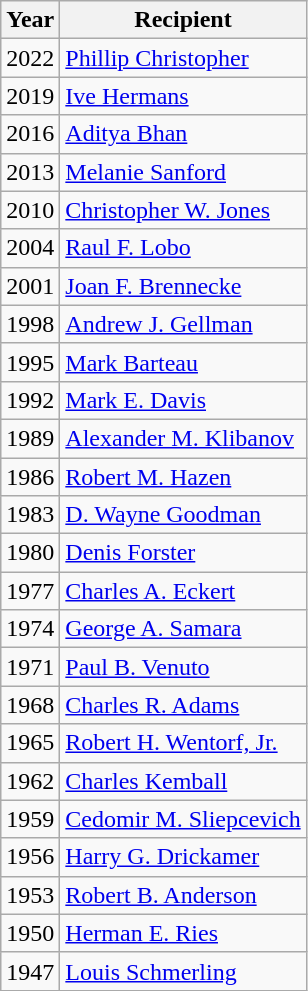<table class="wikitable">
<tr>
<th>Year</th>
<th>Recipient</th>
</tr>
<tr>
<td>2022</td>
<td><a href='#'>Phillip Christopher</a></td>
</tr>
<tr>
<td>2019</td>
<td><a href='#'>Ive Hermans</a></td>
</tr>
<tr>
<td>2016</td>
<td><a href='#'>Aditya Bhan</a></td>
</tr>
<tr>
<td>2013</td>
<td><a href='#'>Melanie Sanford</a></td>
</tr>
<tr>
<td>2010</td>
<td><a href='#'>Christopher W. Jones</a></td>
</tr>
<tr>
<td>2004</td>
<td><a href='#'>Raul F. Lobo</a></td>
</tr>
<tr>
<td>2001</td>
<td><a href='#'>Joan F. Brennecke</a></td>
</tr>
<tr>
<td>1998</td>
<td><a href='#'>Andrew J. Gellman</a></td>
</tr>
<tr>
<td>1995</td>
<td><a href='#'>Mark Barteau</a></td>
</tr>
<tr>
<td>1992</td>
<td><a href='#'>Mark E. Davis</a></td>
</tr>
<tr>
<td>1989</td>
<td><a href='#'>Alexander M. Klibanov</a></td>
</tr>
<tr>
<td>1986</td>
<td><a href='#'>Robert M. Hazen</a></td>
</tr>
<tr>
<td>1983</td>
<td><a href='#'>D. Wayne Goodman</a></td>
</tr>
<tr>
<td>1980</td>
<td><a href='#'>Denis Forster</a></td>
</tr>
<tr>
<td>1977</td>
<td><a href='#'>Charles A. Eckert</a></td>
</tr>
<tr>
<td>1974</td>
<td><a href='#'>George A. Samara</a></td>
</tr>
<tr>
<td>1971</td>
<td><a href='#'>Paul B. Venuto</a></td>
</tr>
<tr>
<td>1968</td>
<td><a href='#'>Charles R. Adams</a></td>
</tr>
<tr>
<td>1965</td>
<td><a href='#'>Robert H. Wentorf, Jr.</a></td>
</tr>
<tr>
<td>1962</td>
<td><a href='#'>Charles Kemball</a></td>
</tr>
<tr>
<td>1959</td>
<td><a href='#'>Cedomir M. Sliepcevich</a></td>
</tr>
<tr>
<td>1956</td>
<td><a href='#'>Harry G. Drickamer</a></td>
</tr>
<tr>
<td>1953</td>
<td><a href='#'>Robert B. Anderson</a></td>
</tr>
<tr>
<td>1950</td>
<td><a href='#'>Herman E. Ries</a></td>
</tr>
<tr>
<td>1947</td>
<td><a href='#'>Louis Schmerling</a></td>
</tr>
</table>
